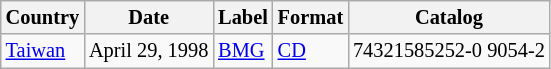<table class="wikitable" style="font-size:85%;">
<tr>
<th>Country</th>
<th>Date</th>
<th>Label</th>
<th>Format</th>
<th>Catalog</th>
</tr>
<tr>
<td><a href='#'>Taiwan</a></td>
<td>April 29, 1998</td>
<td><a href='#'>BMG</a></td>
<td><a href='#'>CD</a></td>
<td>74321585252-0 9054-2</td>
</tr>
</table>
